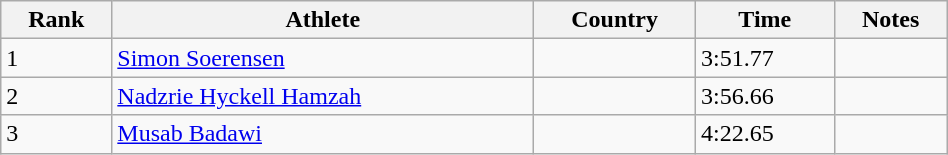<table class="wikitable" width=50%>
<tr>
<th>Rank</th>
<th>Athlete</th>
<th>Country</th>
<th>Time</th>
<th>Notes</th>
</tr>
<tr>
<td>1</td>
<td><a href='#'>Simon Soerensen</a></td>
<td></td>
<td>3:51.77</td>
<td></td>
</tr>
<tr>
<td>2</td>
<td><a href='#'>Nadzrie Hyckell Hamzah</a></td>
<td></td>
<td>3:56.66</td>
<td></td>
</tr>
<tr>
<td>3</td>
<td><a href='#'>Musab Badawi</a></td>
<td></td>
<td>4:22.65</td>
<td></td>
</tr>
</table>
